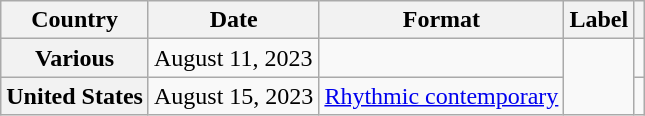<table class="wikitable plainrowheaders" border="1">
<tr>
<th scope="col">Country</th>
<th scope="col">Date</th>
<th scope="col">Format</th>
<th scope="col">Label</th>
<th scope="col"></th>
</tr>
<tr>
<th scope="row">Various</th>
<td>August 11, 2023</td>
<td></td>
<td rowspan="2"></td>
<td style="text-align:center;"></td>
</tr>
<tr>
<th scope="row">United States</th>
<td>August 15, 2023</td>
<td><a href='#'>Rhythmic contemporary</a></td>
<td align="center"></td>
</tr>
</table>
